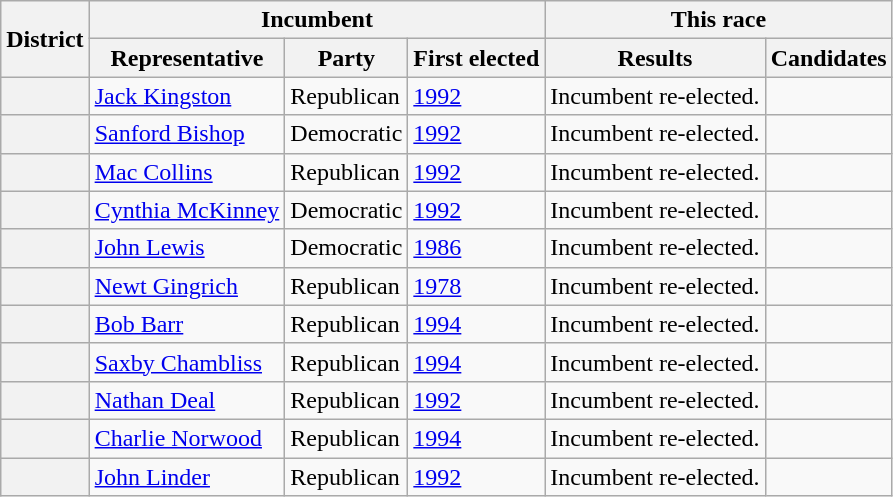<table class=wikitable>
<tr>
<th rowspan=2>District</th>
<th colspan=3>Incumbent</th>
<th colspan=2>This race</th>
</tr>
<tr>
<th>Representative</th>
<th>Party</th>
<th>First elected</th>
<th>Results</th>
<th>Candidates</th>
</tr>
<tr>
<th></th>
<td><a href='#'>Jack Kingston</a></td>
<td>Republican</td>
<td><a href='#'>1992</a></td>
<td>Incumbent re-elected.</td>
<td nowrap></td>
</tr>
<tr>
<th></th>
<td><a href='#'>Sanford Bishop</a></td>
<td>Democratic</td>
<td><a href='#'>1992</a></td>
<td>Incumbent re-elected.</td>
<td nowrap></td>
</tr>
<tr>
<th></th>
<td><a href='#'>Mac Collins</a></td>
<td>Republican</td>
<td><a href='#'>1992</a></td>
<td>Incumbent re-elected.</td>
<td nowrap></td>
</tr>
<tr>
<th></th>
<td><a href='#'>Cynthia McKinney</a><br></td>
<td>Democratic</td>
<td><a href='#'>1992</a></td>
<td>Incumbent re-elected.</td>
<td nowrap></td>
</tr>
<tr>
<th></th>
<td><a href='#'>John Lewis</a></td>
<td>Democratic</td>
<td><a href='#'>1986</a></td>
<td>Incumbent re-elected.</td>
<td nowrap></td>
</tr>
<tr>
<th></th>
<td><a href='#'>Newt Gingrich</a></td>
<td>Republican</td>
<td><a href='#'>1978</a></td>
<td>Incumbent re-elected.</td>
<td nowrap></td>
</tr>
<tr>
<th></th>
<td><a href='#'>Bob Barr</a></td>
<td>Republican</td>
<td><a href='#'>1994</a></td>
<td>Incumbent re-elected.</td>
<td nowrap></td>
</tr>
<tr>
<th></th>
<td><a href='#'>Saxby Chambliss</a></td>
<td>Republican</td>
<td><a href='#'>1994</a></td>
<td>Incumbent re-elected.</td>
<td nowrap></td>
</tr>
<tr>
<th></th>
<td><a href='#'>Nathan Deal</a></td>
<td>Republican</td>
<td><a href='#'>1992</a></td>
<td>Incumbent re-elected.</td>
<td nowrap></td>
</tr>
<tr>
<th></th>
<td><a href='#'>Charlie Norwood</a></td>
<td>Republican</td>
<td><a href='#'>1994</a></td>
<td>Incumbent re-elected.</td>
<td nowrap></td>
</tr>
<tr>
<th></th>
<td><a href='#'>John Linder</a><br></td>
<td>Republican</td>
<td><a href='#'>1992</a></td>
<td>Incumbent re-elected.</td>
<td nowrap></td>
</tr>
</table>
